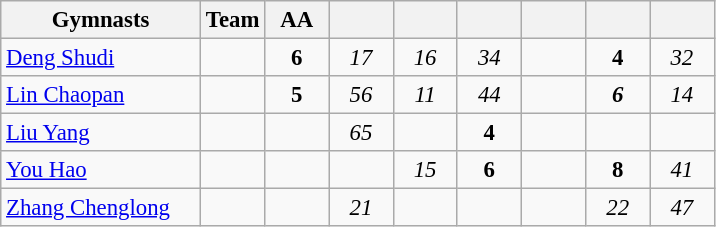<table class="wikitable sortable collapsible autocollapse plainrowheaders" style="text-align:center; font-size:95%;">
<tr>
<th width=28% class=unsortable>Gymnasts</th>
<th width=9% class=unsortable>Team</th>
<th width=9% class=unsortable>AA</th>
<th width=9% class=unsortable></th>
<th width=9% class=unsortable></th>
<th width=9% class=unsortable></th>
<th width=9% class=unsortable></th>
<th width=9% class=unsortable></th>
<th width=9% class=unsortable></th>
</tr>
<tr>
<td align=left><a href='#'>Deng Shudi</a></td>
<td></td>
<td><strong>6</strong></td>
<td><em>17</em></td>
<td><em>16</em></td>
<td><em>34</em></td>
<td></td>
<td><strong>4</strong></td>
<td><em>32</em></td>
</tr>
<tr>
<td align=left><a href='#'>Lin Chaopan</a></td>
<td></td>
<td><strong>5</strong></td>
<td><em>56</em></td>
<td><em>11</em></td>
<td><em>44</em></td>
<td></td>
<td><strong><em>6</em></strong></td>
<td><em>14</em></td>
</tr>
<tr>
<td align=left><a href='#'>Liu Yang</a></td>
<td></td>
<td></td>
<td><em>65</em></td>
<td></td>
<td><strong>4</strong></td>
<td></td>
<td></td>
<td></td>
</tr>
<tr>
<td align=left><a href='#'>You Hao</a></td>
<td></td>
<td></td>
<td></td>
<td><em>15</em></td>
<td><strong>6</strong></td>
<td></td>
<td><strong>8</strong></td>
<td><em>41</em></td>
</tr>
<tr>
<td align=left><a href='#'>Zhang Chenglong</a></td>
<td></td>
<td></td>
<td><em>21</em></td>
<td></td>
<td></td>
<td></td>
<td><em>22</em></td>
<td><em>47</em></td>
</tr>
</table>
